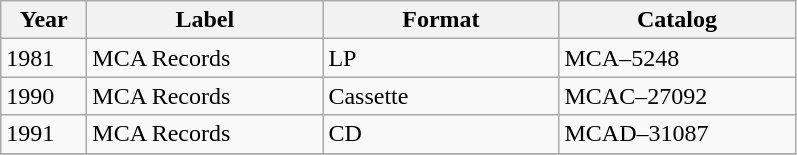<table class="wikitable">
<tr>
<th style="width:50px;">Year</th>
<th style="width:150px;">Label</th>
<th style="width:150px;">Format</th>
<th style="width:150px;">Catalog</th>
</tr>
<tr>
<td>1981</td>
<td>MCA Records</td>
<td>LP</td>
<td>MCA–5248 </td>
</tr>
<tr>
<td>1990</td>
<td>MCA Records</td>
<td>Cassette</td>
<td>MCAC–27092</td>
</tr>
<tr>
<td>1991</td>
<td>MCA Records</td>
<td>CD</td>
<td>MCAD–31087</td>
</tr>
<tr>
</tr>
</table>
